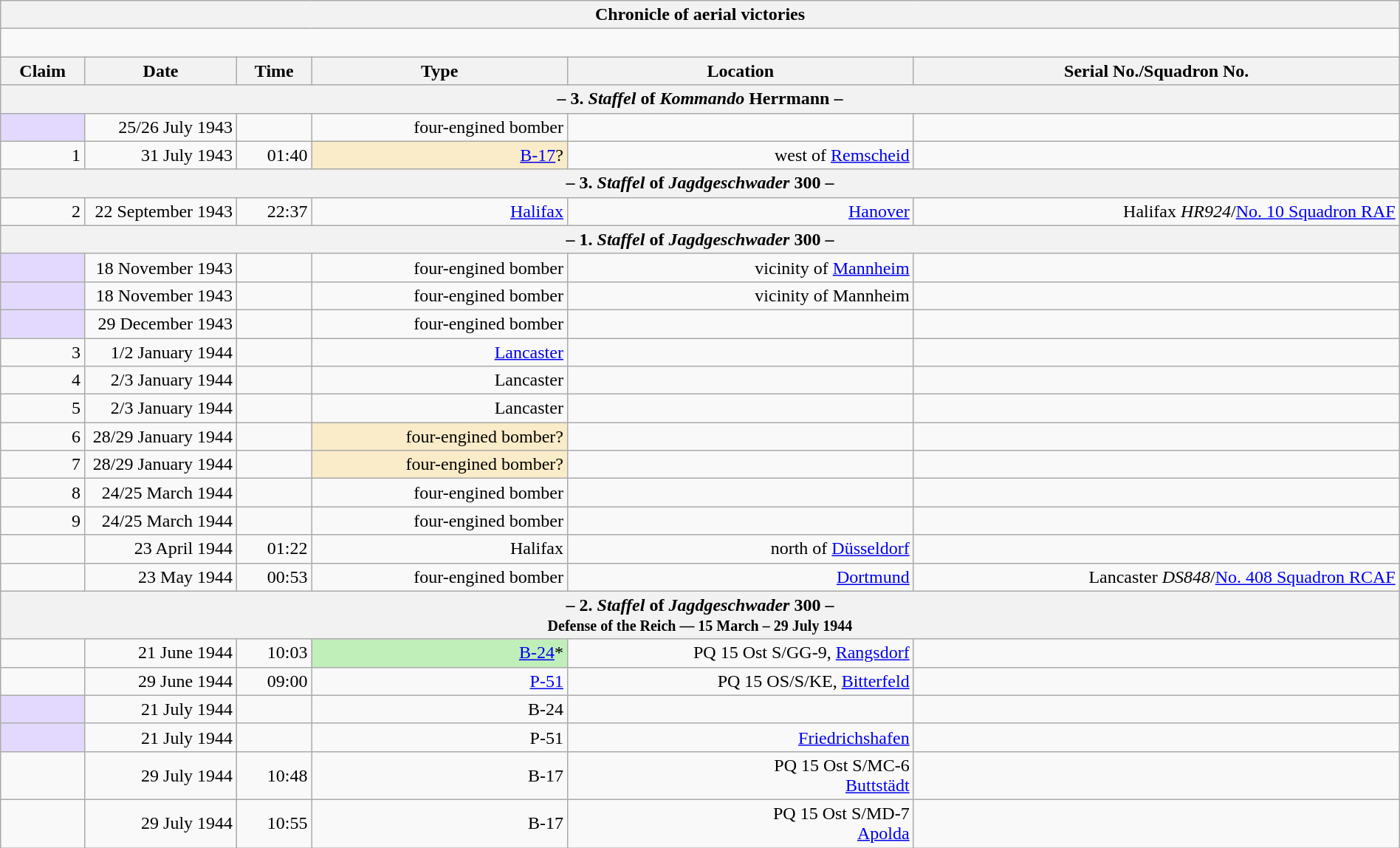<table class="wikitable plainrowheaders collapsible" style="margin-left: auto; margin-right: auto; border: none; text-align:right; width: 100%;">
<tr>
<th colspan="6">Chronicle of aerial victories</th>
</tr>
<tr>
<td colspan="6" style="text-align: left;"><br>

</td>
</tr>
<tr>
<th scope="col">Claim</th>
<th scope="col" style="width:130px">Date</th>
<th scope="col">Time</th>
<th scope="col">Type</th>
<th scope="col">Location</th>
<th scope="col">Serial No./Squadron No.</th>
</tr>
<tr>
<th colspan="6">– 3. <em>Staffel</em> of <em>Kommando</em> Herrmann –</th>
</tr>
<tr>
<td style="background:#e3d9ff;"></td>
<td>25/26 July 1943</td>
<td></td>
<td>four-engined bomber</td>
<td></td>
<td></td>
</tr>
<tr>
<td>1</td>
<td>31 July 1943</td>
<td>01:40</td>
<td style="background:#faecc8"><a href='#'>B-17</a>?</td>
<td>west of <a href='#'>Remscheid</a></td>
<td></td>
</tr>
<tr>
<th colspan="6">– 3. <em>Staffel</em> of <em>Jagdgeschwader</em> 300 –</th>
</tr>
<tr>
<td>2</td>
<td>22 September 1943</td>
<td>22:37</td>
<td><a href='#'>Halifax</a></td>
<td><a href='#'>Hanover</a></td>
<td>Halifax <em>HR924</em>/<a href='#'>No. 10 Squadron RAF</a></td>
</tr>
<tr>
<th colspan="6">– 1. <em>Staffel</em> of <em>Jagdgeschwader</em> 300 –</th>
</tr>
<tr>
<td style="background:#e3d9ff;"></td>
<td>18 November 1943</td>
<td></td>
<td>four-engined bomber</td>
<td>vicinity of <a href='#'>Mannheim</a></td>
<td></td>
</tr>
<tr>
<td style="background:#e3d9ff;"></td>
<td>18 November 1943</td>
<td></td>
<td>four-engined bomber</td>
<td>vicinity of Mannheim</td>
<td></td>
</tr>
<tr>
<td style="background:#e3d9ff;"></td>
<td>29 December 1943</td>
<td></td>
<td>four-engined bomber</td>
<td></td>
<td></td>
</tr>
<tr>
<td>3</td>
<td>1/2 January 1944</td>
<td></td>
<td><a href='#'>Lancaster</a></td>
<td></td>
<td></td>
</tr>
<tr>
<td>4</td>
<td>2/3 January 1944</td>
<td></td>
<td>Lancaster</td>
<td></td>
<td></td>
</tr>
<tr>
<td>5</td>
<td>2/3 January 1944</td>
<td></td>
<td>Lancaster</td>
<td></td>
<td></td>
</tr>
<tr>
<td>6</td>
<td>28/29 January 1944</td>
<td></td>
<td style="background:#faecc8">four-engined bomber?</td>
<td></td>
<td></td>
</tr>
<tr>
<td>7</td>
<td>28/29 January 1944</td>
<td></td>
<td style="background:#faecc8">four-engined bomber?</td>
<td></td>
<td></td>
</tr>
<tr>
<td>8</td>
<td>24/25 March 1944</td>
<td></td>
<td>four-engined bomber</td>
<td></td>
<td></td>
</tr>
<tr>
<td>9</td>
<td>24/25 March 1944</td>
<td></td>
<td>four-engined bomber</td>
<td></td>
<td></td>
</tr>
<tr>
<td></td>
<td>23 April 1944</td>
<td>01:22</td>
<td>Halifax</td>
<td> north of <a href='#'>Düsseldorf</a></td>
<td></td>
</tr>
<tr>
<td></td>
<td>23 May 1944</td>
<td>00:53</td>
<td>four-engined bomber</td>
<td><a href='#'>Dortmund</a></td>
<td>Lancaster <em>DS848</em>/<a href='#'>No. 408 Squadron RCAF</a></td>
</tr>
<tr>
<th colspan="6">– 2. <em>Staffel</em> of <em>Jagdgeschwader</em> 300 –<br><small>Defense of the Reich — 15 March – 29 July 1944</small></th>
</tr>
<tr>
<td></td>
<td>21 June 1944</td>
<td>10:03</td>
<td style="background:#C0EFBA"><a href='#'>B-24</a>*</td>
<td>PQ 15 Ost S/GG-9, <a href='#'>Rangsdorf</a></td>
<td></td>
</tr>
<tr>
<td></td>
<td>29 June 1944</td>
<td>09:00</td>
<td><a href='#'>P-51</a></td>
<td>PQ 15 OS/S/KE, <a href='#'>Bitterfeld</a></td>
<td></td>
</tr>
<tr>
<td style="background:#e3d9ff;"></td>
<td>21 July 1944</td>
<td></td>
<td>B-24</td>
<td></td>
<td></td>
</tr>
<tr>
<td style="background:#e3d9ff;"></td>
<td>21 July 1944</td>
<td></td>
<td>P-51</td>
<td><a href='#'>Friedrichshafen</a></td>
<td></td>
</tr>
<tr>
<td></td>
<td>29 July 1944</td>
<td>10:48</td>
<td>B-17</td>
<td>PQ 15 Ost S/MC-6<br><a href='#'>Buttstädt</a></td>
<td></td>
</tr>
<tr>
<td></td>
<td>29 July 1944</td>
<td>10:55</td>
<td>B-17</td>
<td>PQ 15 Ost S/MD-7<br><a href='#'>Apolda</a></td>
<td></td>
</tr>
</table>
